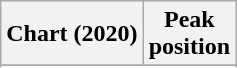<table class="wikitable sortable plainrowheaders" style="text-align:center">
<tr>
<th scope="col">Chart (2020)</th>
<th scope="col">Peak<br>position</th>
</tr>
<tr>
</tr>
<tr>
</tr>
</table>
